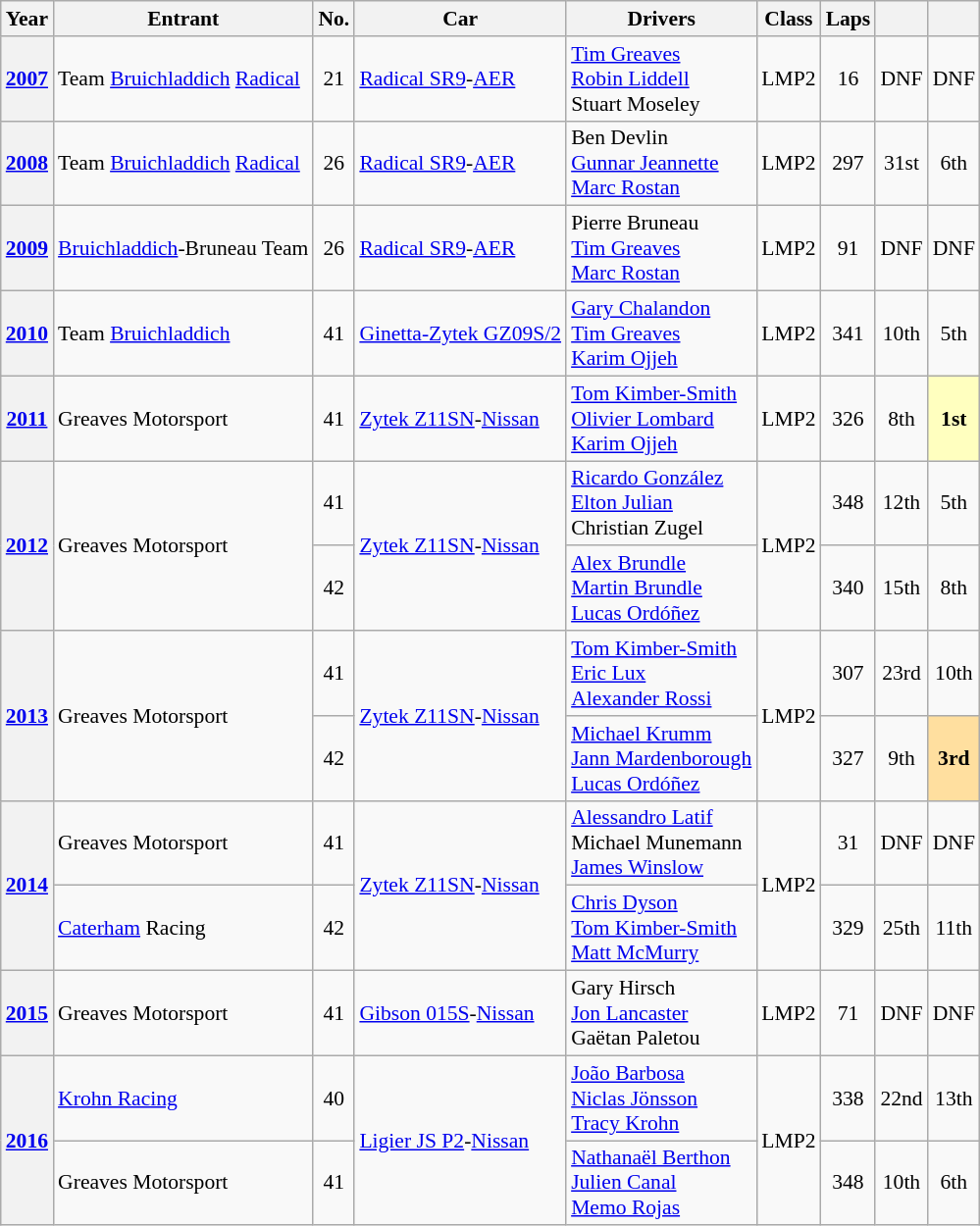<table class="wikitable" style="font-size:90%">
<tr>
<th>Year</th>
<th>Entrant</th>
<th>No.</th>
<th>Car</th>
<th>Drivers</th>
<th>Class</th>
<th>Laps</th>
<th></th>
<th></th>
</tr>
<tr align="center">
<th><a href='#'>2007</a></th>
<td align=left> Team <a href='#'>Bruichladdich</a> <a href='#'>Radical</a></td>
<td>21</td>
<td align=left><a href='#'>Radical SR9</a>-<a href='#'>AER</a></td>
<td align=left> <a href='#'>Tim Greaves</a><br> <a href='#'>Robin Liddell</a><br> Stuart Moseley</td>
<td>LMP2</td>
<td>16</td>
<td>DNF</td>
<td>DNF</td>
</tr>
<tr align="center">
<th><a href='#'>2008</a></th>
<td align=left> Team <a href='#'>Bruichladdich</a> <a href='#'>Radical</a></td>
<td>26</td>
<td align=left><a href='#'>Radical SR9</a>-<a href='#'>AER</a></td>
<td align=left> Ben Devlin<br> <a href='#'>Gunnar Jeannette</a><br> <a href='#'>Marc Rostan</a></td>
<td>LMP2</td>
<td>297</td>
<td>31st</td>
<td>6th</td>
</tr>
<tr align="center">
<th><a href='#'>2009</a></th>
<td align=left> <a href='#'>Bruichladdich</a>-Bruneau Team</td>
<td>26</td>
<td align=left><a href='#'>Radical SR9</a>-<a href='#'>AER</a></td>
<td align=left> Pierre Bruneau<br> <a href='#'>Tim Greaves</a><br> <a href='#'>Marc Rostan</a></td>
<td>LMP2</td>
<td>91</td>
<td>DNF</td>
<td>DNF</td>
</tr>
<tr align="center">
<th><a href='#'>2010</a></th>
<td align=left> Team <a href='#'>Bruichladdich</a></td>
<td>41</td>
<td align=left><a href='#'>Ginetta-Zytek GZ09S/2</a></td>
<td align=left> <a href='#'>Gary Chalandon</a><br> <a href='#'>Tim Greaves</a><br> <a href='#'>Karim Ojjeh</a></td>
<td>LMP2</td>
<td>341</td>
<td>10th</td>
<td>5th</td>
</tr>
<tr align="center">
<th><a href='#'>2011</a></th>
<td align=left> Greaves Motorsport</td>
<td>41</td>
<td align=left><a href='#'>Zytek Z11SN</a>-<a href='#'>Nissan</a></td>
<td align=left> <a href='#'>Tom Kimber-Smith</a><br> <a href='#'>Olivier Lombard</a><br> <a href='#'>Karim Ojjeh</a></td>
<td>LMP2</td>
<td>326</td>
<td>8th</td>
<td style="background:#FFFFBF;"><strong>1st</strong></td>
</tr>
<tr align="center">
<th rowspan=2><a href='#'>2012</a></th>
<td rowspan=2 align=left> Greaves Motorsport</td>
<td>41</td>
<td rowspan=2 align=left><a href='#'>Zytek Z11SN</a>-<a href='#'>Nissan</a></td>
<td align=left> <a href='#'>Ricardo González</a><br> <a href='#'>Elton Julian</a><br> Christian Zugel</td>
<td rowspan=2>LMP2</td>
<td>348</td>
<td>12th</td>
<td>5th</td>
</tr>
<tr align="center">
<td>42</td>
<td align=left> <a href='#'>Alex Brundle</a><br> <a href='#'>Martin Brundle</a><br> <a href='#'>Lucas Ordóñez</a></td>
<td>340</td>
<td>15th</td>
<td>8th</td>
</tr>
<tr align="center">
<th rowspan=2><a href='#'>2013</a></th>
<td rowspan=2 align=left> Greaves Motorsport</td>
<td>41</td>
<td rowspan=2 align=left><a href='#'>Zytek Z11SN</a>-<a href='#'>Nissan</a></td>
<td align=left> <a href='#'>Tom Kimber-Smith</a><br> <a href='#'>Eric Lux</a><br> <a href='#'>Alexander Rossi</a></td>
<td rowspan=2>LMP2</td>
<td>307</td>
<td>23rd</td>
<td>10th</td>
</tr>
<tr align="center">
<td>42</td>
<td align=left> <a href='#'>Michael Krumm</a><br> <a href='#'>Jann Mardenborough</a><br> <a href='#'>Lucas Ordóñez</a></td>
<td>327</td>
<td>9th</td>
<td style="background:#FFDF9F;"><strong>3rd</strong></td>
</tr>
<tr align="center">
<th rowspan=2><a href='#'>2014</a></th>
<td align=left> Greaves Motorsport</td>
<td>41</td>
<td rowspan=2 align=left><a href='#'>Zytek Z11SN</a>-<a href='#'>Nissan</a></td>
<td align=left> <a href='#'>Alessandro Latif</a><br> Michael Munemann<br> <a href='#'>James Winslow</a></td>
<td rowspan=2>LMP2</td>
<td>31</td>
<td>DNF</td>
<td>DNF</td>
</tr>
<tr align="center">
<td align=left> <a href='#'>Caterham</a> Racing</td>
<td>42</td>
<td align=left> <a href='#'>Chris Dyson</a><br> <a href='#'>Tom Kimber-Smith</a><br> <a href='#'>Matt McMurry</a></td>
<td>329</td>
<td>25th</td>
<td>11th</td>
</tr>
<tr align="center">
<th><a href='#'>2015</a></th>
<td align=left> Greaves Motorsport</td>
<td>41</td>
<td align=left><a href='#'>Gibson 015S</a>-<a href='#'>Nissan</a></td>
<td align=left> Gary Hirsch<br> <a href='#'>Jon Lancaster</a><br> Gaëtan Paletou</td>
<td>LMP2</td>
<td>71</td>
<td>DNF</td>
<td>DNF</td>
</tr>
<tr align="center">
<th rowspan=2><a href='#'>2016</a></th>
<td align=left> <a href='#'>Krohn Racing</a></td>
<td>40</td>
<td rowspan=2 align=left><a href='#'>Ligier JS P2</a>-<a href='#'>Nissan</a></td>
<td align=left> <a href='#'>João Barbosa</a><br> <a href='#'>Niclas Jönsson</a><br> <a href='#'>Tracy Krohn</a></td>
<td rowspan=2>LMP2</td>
<td>338</td>
<td>22nd</td>
<td>13th</td>
</tr>
<tr align="center">
<td align=left> Greaves Motorsport</td>
<td>41</td>
<td align=left> <a href='#'>Nathanaël Berthon</a><br> <a href='#'>Julien Canal</a><br> <a href='#'>Memo Rojas</a></td>
<td>348</td>
<td>10th</td>
<td>6th</td>
</tr>
</table>
